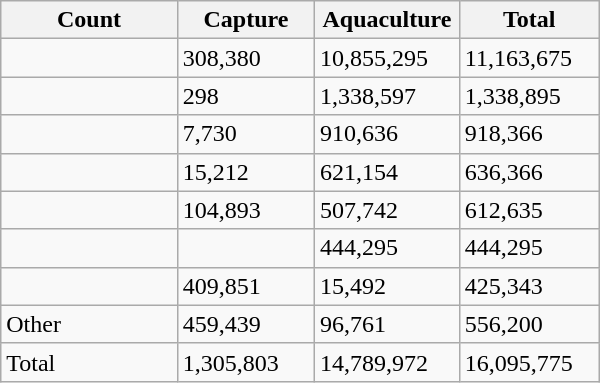<table class="sortable wikitable"  width="400">
<tr>
<th width="130">Count</th>
<th width="90">Capture</th>
<th width="90">Aquaculture</th>
<th width="90">Total</th>
</tr>
<tr>
<td></td>
<td>308,380</td>
<td>10,855,295</td>
<td>11,163,675</td>
</tr>
<tr>
<td></td>
<td>298</td>
<td>1,338,597</td>
<td>1,338,895</td>
</tr>
<tr>
<td></td>
<td>7,730</td>
<td>910,636</td>
<td>918,366</td>
</tr>
<tr>
<td></td>
<td>15,212</td>
<td>621,154</td>
<td>636,366</td>
</tr>
<tr>
<td></td>
<td>104,893</td>
<td>507,742</td>
<td>612,635</td>
</tr>
<tr>
<td></td>
<td></td>
<td>444,295</td>
<td>444,295</td>
</tr>
<tr>
<td></td>
<td>409,851</td>
<td>15,492</td>
<td>425,343</td>
</tr>
<tr>
<td>Other</td>
<td>459,439</td>
<td>96,761</td>
<td>556,200</td>
</tr>
<tr>
<td>Total</td>
<td>1,305,803</td>
<td>14,789,972</td>
<td>16,095,775</td>
</tr>
</table>
